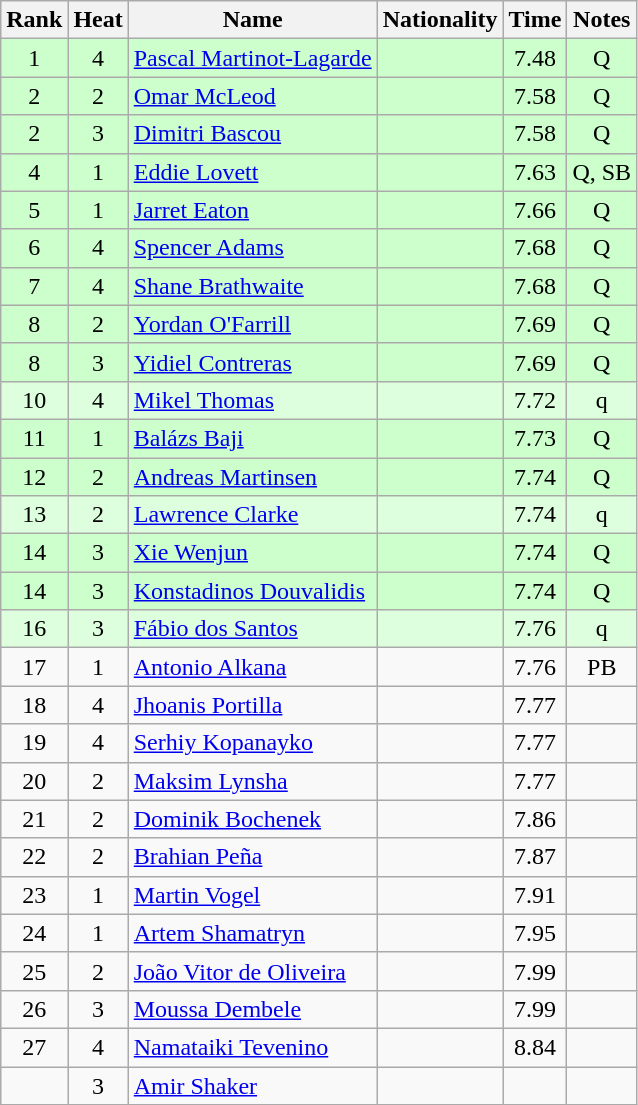<table class="wikitable sortable" style="text-align:center">
<tr>
<th>Rank</th>
<th>Heat</th>
<th>Name</th>
<th>Nationality</th>
<th>Time</th>
<th>Notes</th>
</tr>
<tr bgcolor=ccffcc>
<td>1</td>
<td>4</td>
<td align=left><a href='#'>Pascal Martinot-Lagarde</a></td>
<td align=left></td>
<td>7.48</td>
<td>Q</td>
</tr>
<tr bgcolor=ccffcc>
<td>2</td>
<td>2</td>
<td align=left><a href='#'>Omar McLeod</a></td>
<td align=left></td>
<td>7.58</td>
<td>Q</td>
</tr>
<tr bgcolor=ccffcc>
<td>2</td>
<td>3</td>
<td align=left><a href='#'>Dimitri Bascou</a></td>
<td align=left></td>
<td>7.58</td>
<td>Q</td>
</tr>
<tr bgcolor=ccffcc>
<td>4</td>
<td>1</td>
<td align=left><a href='#'>Eddie Lovett</a></td>
<td align=left></td>
<td>7.63</td>
<td>Q, SB</td>
</tr>
<tr bgcolor=ccffcc>
<td>5</td>
<td>1</td>
<td align=left><a href='#'>Jarret Eaton</a></td>
<td align=left></td>
<td>7.66</td>
<td>Q</td>
</tr>
<tr bgcolor=ccffcc>
<td>6</td>
<td>4</td>
<td align=left><a href='#'>Spencer Adams</a></td>
<td align=left></td>
<td>7.68</td>
<td>Q</td>
</tr>
<tr bgcolor=ccffcc>
<td>7</td>
<td>4</td>
<td align=left><a href='#'>Shane Brathwaite</a></td>
<td align=left></td>
<td>7.68</td>
<td>Q</td>
</tr>
<tr bgcolor=ccffcc>
<td>8</td>
<td>2</td>
<td align=left><a href='#'>Yordan O'Farrill</a></td>
<td align=left></td>
<td>7.69</td>
<td>Q</td>
</tr>
<tr bgcolor=ccffcc>
<td>8</td>
<td>3</td>
<td align=left><a href='#'>Yidiel Contreras</a></td>
<td align=left></td>
<td>7.69</td>
<td>Q</td>
</tr>
<tr bgcolor=ddffdd>
<td>10</td>
<td>4</td>
<td align=left><a href='#'>Mikel Thomas</a></td>
<td align=left></td>
<td>7.72</td>
<td>q</td>
</tr>
<tr bgcolor=ccffcc>
<td>11</td>
<td>1</td>
<td align=left><a href='#'>Balázs Baji</a></td>
<td align=left></td>
<td>7.73</td>
<td>Q</td>
</tr>
<tr bgcolor=ccffcc>
<td>12</td>
<td>2</td>
<td align=left><a href='#'>Andreas Martinsen</a></td>
<td align=left></td>
<td>7.74</td>
<td>Q</td>
</tr>
<tr bgcolor=ddffdd>
<td>13</td>
<td>2</td>
<td align=left><a href='#'>Lawrence Clarke</a></td>
<td align=left></td>
<td>7.74</td>
<td>q</td>
</tr>
<tr bgcolor=ccffcc>
<td>14</td>
<td>3</td>
<td align=left><a href='#'>Xie Wenjun</a></td>
<td align=left></td>
<td>7.74</td>
<td>Q</td>
</tr>
<tr bgcolor=ccffcc>
<td>14</td>
<td>3</td>
<td align=left><a href='#'>Konstadinos Douvalidis</a></td>
<td align=left></td>
<td>7.74</td>
<td>Q</td>
</tr>
<tr bgcolor=ddffdd>
<td>16</td>
<td>3</td>
<td align=left><a href='#'>Fábio dos Santos</a></td>
<td align=left></td>
<td>7.76</td>
<td>q</td>
</tr>
<tr>
<td>17</td>
<td>1</td>
<td align=left><a href='#'>Antonio Alkana</a></td>
<td align=left></td>
<td>7.76</td>
<td>PB</td>
</tr>
<tr>
<td>18</td>
<td>4</td>
<td align=left><a href='#'>Jhoanis Portilla</a></td>
<td align=left></td>
<td>7.77</td>
<td></td>
</tr>
<tr>
<td>19</td>
<td>4</td>
<td align=left><a href='#'>Serhiy Kopanayko</a></td>
<td align=left></td>
<td>7.77</td>
<td></td>
</tr>
<tr>
<td>20</td>
<td>2</td>
<td align=left><a href='#'>Maksim Lynsha</a></td>
<td align=left></td>
<td>7.77</td>
<td></td>
</tr>
<tr>
<td>21</td>
<td>2</td>
<td align=left><a href='#'>Dominik Bochenek</a></td>
<td align=left></td>
<td>7.86</td>
<td></td>
</tr>
<tr>
<td>22</td>
<td>2</td>
<td align=left><a href='#'>Brahian Peña</a></td>
<td align=left></td>
<td>7.87</td>
<td></td>
</tr>
<tr>
<td>23</td>
<td>1</td>
<td align=left><a href='#'>Martin Vogel</a></td>
<td align=left></td>
<td>7.91</td>
<td></td>
</tr>
<tr>
<td>24</td>
<td>1</td>
<td align=left><a href='#'>Artem Shamatryn</a></td>
<td align=left></td>
<td>7.95</td>
<td></td>
</tr>
<tr>
<td>25</td>
<td>2</td>
<td align=left><a href='#'>João Vitor de Oliveira</a></td>
<td align=left></td>
<td>7.99</td>
<td></td>
</tr>
<tr>
<td>26</td>
<td>3</td>
<td align=left><a href='#'>Moussa Dembele</a></td>
<td align=left></td>
<td>7.99</td>
<td></td>
</tr>
<tr>
<td>27</td>
<td>4</td>
<td align=left><a href='#'>Namataiki Tevenino</a></td>
<td align=left></td>
<td>8.84</td>
<td></td>
</tr>
<tr>
<td></td>
<td>3</td>
<td align=left><a href='#'>Amir Shaker</a></td>
<td align=left></td>
<td></td>
<td></td>
</tr>
</table>
